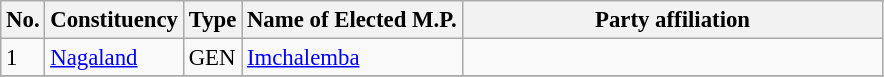<table class="wikitable" style="font-size:95%;">
<tr>
<th>No.</th>
<th>Constituency</th>
<th>Type</th>
<th>Name of Elected M.P.</th>
<th colspan="2" style="width:18em">Party affiliation</th>
</tr>
<tr>
<td>1</td>
<td><a href='#'>Nagaland</a></td>
<td>GEN</td>
<td><a href='#'>Imchalemba</a></td>
<td></td>
</tr>
<tr>
</tr>
</table>
